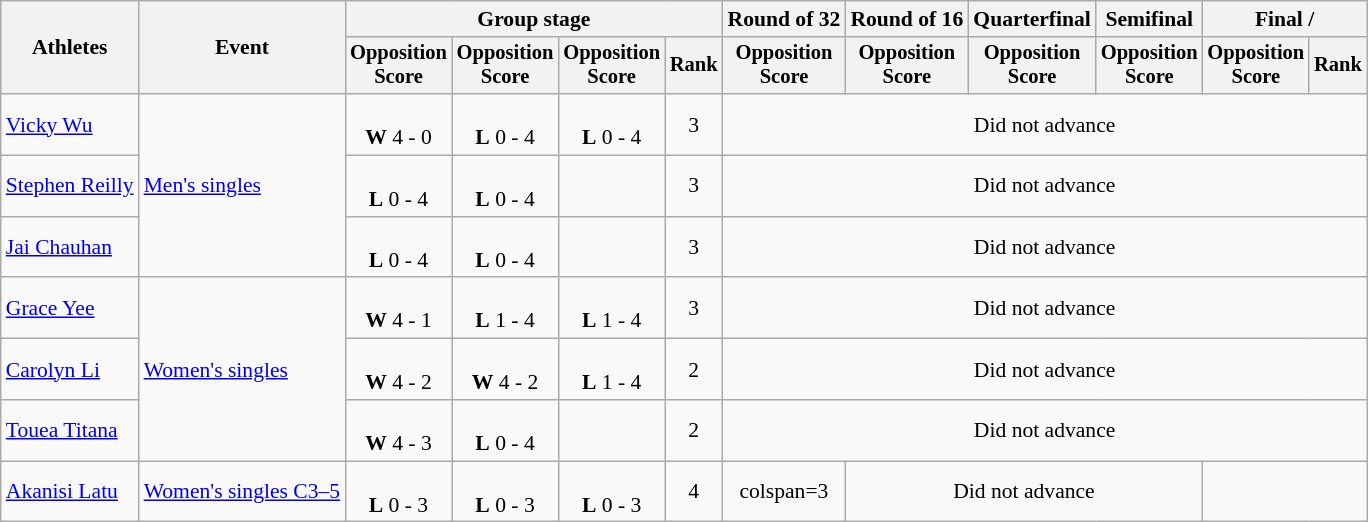<table class="wikitable" style="font-size:90%;text-align:center">
<tr>
<th rowspan=2>Athletes</th>
<th rowspan=2>Event</th>
<th colspan=4>Group stage</th>
<th>Round of 32</th>
<th>Round of 16</th>
<th>Quarterfinal</th>
<th>Semifinal</th>
<th colspan=2>Final / </th>
</tr>
<tr style=font-size:95%>
<th>Opposition<br>Score</th>
<th>Opposition<br>Score</th>
<th>Opposition<br>Score</th>
<th>Rank</th>
<th>Opposition<br>Score</th>
<th>Opposition<br>Score</th>
<th>Opposition<br>Score</th>
<th>Opposition<br>Score</th>
<th>Opposition<br>Score</th>
<th>Rank</th>
</tr>
<tr>
<td align=left><a href='#'>Vicky Wu</a></td>
<td align=left rowspan=3><a href='#'>Men's singles</a></td>
<td><br><strong>W</strong> 4 - 0</td>
<td><br><strong>L</strong> 0 - 4</td>
<td><br><strong>L</strong> 0 - 4</td>
<td>3</td>
<td colspan=6>Did not advance</td>
</tr>
<tr>
<td align=left><a href='#'>Stephen Reilly</a></td>
<td><br><strong>L</strong> 0 - 4</td>
<td><br><strong>L</strong> 0 - 4</td>
<td></td>
<td>3</td>
<td colspan=6>Did not advance</td>
</tr>
<tr>
<td align=left><a href='#'>Jai Chauhan</a></td>
<td><br><strong>L</strong> 0 - 4</td>
<td><br><strong>L</strong> 0 - 4</td>
<td></td>
<td>3</td>
<td colspan=6>Did not advance</td>
</tr>
<tr>
<td align=left><a href='#'>Grace Yee</a></td>
<td align=left rowspan=3><a href='#'>Women's singles</a></td>
<td><br><strong>W</strong> 4 - 1</td>
<td><br><strong>L</strong> 1 - 4</td>
<td><br><strong>L</strong> 1 - 4</td>
<td>3</td>
<td colspan=6>Did not advance</td>
</tr>
<tr>
<td align=left><a href='#'>Carolyn Li</a></td>
<td><br><strong>W</strong> 4 - 2</td>
<td><br><strong>W</strong> 4 - 2</td>
<td><br><strong>L</strong> 1 - 4</td>
<td>2</td>
<td colspan=6>Did not advance</td>
</tr>
<tr>
<td align=left><a href='#'>Touea Titana</a></td>
<td><br><strong>W</strong> 4 - 3</td>
<td><br><strong>L</strong> 0 - 4</td>
<td></td>
<td>2</td>
<td colspan=6>Did not advance</td>
</tr>
<tr>
<td align=left><a href='#'>Akanisi Latu</a></td>
<td align=left><a href='#'>Women's singles C3–5</a></td>
<td><br><strong>L</strong> 0 - 3</td>
<td><br><strong>L</strong> 0 - 3</td>
<td><br><strong>L</strong> 0 - 3</td>
<td>4</td>
<td>colspan=3 </td>
<td colspan=3>Did not advance</td>
</tr>
</table>
